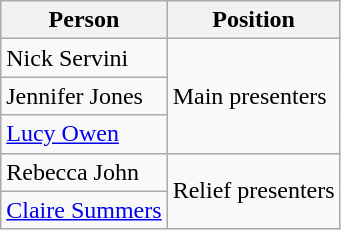<table class="wikitable">
<tr>
<th>Person</th>
<th>Position</th>
</tr>
<tr>
<td>Nick Servini</td>
<td rowspan="3">Main presenters</td>
</tr>
<tr>
<td>Jennifer Jones</td>
</tr>
<tr>
<td><a href='#'>Lucy Owen</a></td>
</tr>
<tr>
<td>Rebecca John</td>
<td rowspan="2">Relief presenters</td>
</tr>
<tr>
<td><a href='#'>Claire Summers</a></td>
</tr>
</table>
